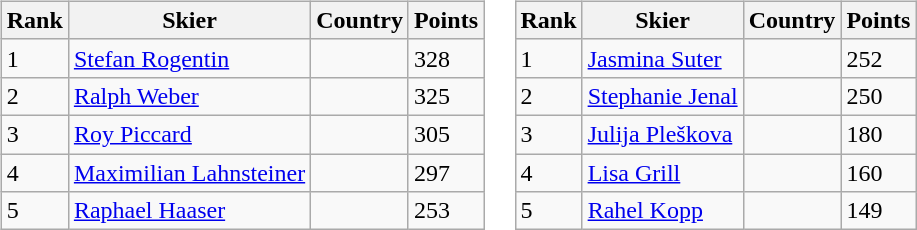<table>
<tr>
<td><br><table class="wikitable">
<tr class="backgroundcolor5">
<th>Rank</th>
<th>Skier</th>
<th>Country</th>
<th>Points</th>
</tr>
<tr>
<td>1</td>
<td><a href='#'>Stefan Rogentin</a></td>
<td></td>
<td>328</td>
</tr>
<tr>
<td>2</td>
<td><a href='#'>Ralph Weber</a></td>
<td></td>
<td>325</td>
</tr>
<tr>
<td>3</td>
<td><a href='#'>Roy Piccard</a></td>
<td></td>
<td>305</td>
</tr>
<tr>
<td>4</td>
<td><a href='#'>Maximilian Lahnsteiner</a></td>
<td></td>
<td>297</td>
</tr>
<tr>
<td>5</td>
<td><a href='#'>Raphael Haaser</a></td>
<td></td>
<td>253</td>
</tr>
</table>
</td>
<td><br><table class="wikitable">
<tr class="backgroundcolor5">
<th>Rank</th>
<th>Skier</th>
<th>Country</th>
<th>Points</th>
</tr>
<tr>
<td>1</td>
<td><a href='#'>Jasmina Suter</a></td>
<td></td>
<td>252</td>
</tr>
<tr>
<td>2</td>
<td><a href='#'>Stephanie Jenal</a></td>
<td></td>
<td>250</td>
</tr>
<tr>
<td>3</td>
<td><a href='#'>Julija Pleškova</a></td>
<td></td>
<td>180</td>
</tr>
<tr>
<td>4</td>
<td><a href='#'>Lisa Grill</a></td>
<td></td>
<td>160</td>
</tr>
<tr>
<td>5</td>
<td><a href='#'>Rahel Kopp</a></td>
<td></td>
<td>149</td>
</tr>
</table>
</td>
</tr>
</table>
